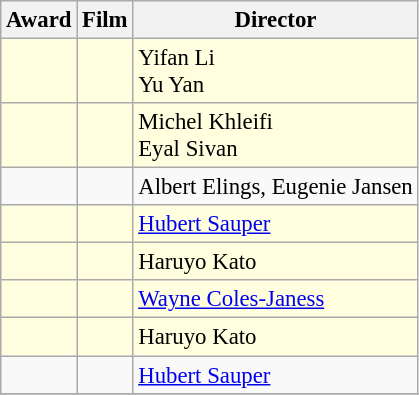<table class="wikitable" style="font-size:95%;">
<tr>
<th>Award</th>
<th>Film</th>
<th>Director</th>
</tr>
<tr bgcolor=lightyellow>
<td></td>
<td></td>
<td> Yifan Li<br> Yu Yan</td>
</tr>
<tr bgcolor=lightyellow>
<td></td>
<td></td>
<td> Michel Khleifi<br> Eyal Sivan</td>
</tr>
<tr>
<td></td>
<td></td>
<td> Albert Elings, Eugenie Jansen<br> </td>
</tr>
<tr bgcolor=lightyellow>
<td></td>
<td></td>
<td> <a href='#'>Hubert Sauper</a></td>
</tr>
<tr bgcolor=lightyellow>
<td></td>
<td></td>
<td> Haruyo Kato</td>
</tr>
<tr bgcolor=lightyellow>
<td></td>
<td></td>
<td> <a href='#'>Wayne Coles-Janess</a></td>
</tr>
<tr bgcolor=lightyellow>
<td></td>
<td></td>
<td> Haruyo Kato</td>
</tr>
<tr>
<td></td>
<td></td>
<td> <a href='#'>Hubert Sauper</a></td>
</tr>
<tr>
</tr>
</table>
